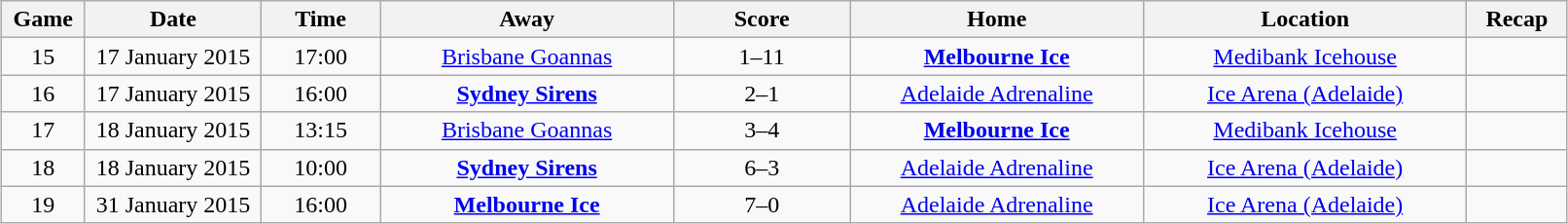<table class="wikitable" width="85%" style="margin: 1em auto 1em auto">
<tr>
<th width="1%">Game</th>
<th width="6%">Date</th>
<th width="4%">Time</th>
<th width="10%">Away</th>
<th width="6%">Score</th>
<th width="10%">Home</th>
<th width="11%">Location</th>
<th width="2%">Recap</th>
</tr>
<tr align="center">
<td>15</td>
<td>17 January 2015</td>
<td>17:00</td>
<td><a href='#'>Brisbane Goannas</a></td>
<td>1–11</td>
<td><strong><a href='#'>Melbourne Ice</a></strong></td>
<td><a href='#'>Medibank Icehouse</a></td>
<td></td>
</tr>
<tr align="center">
<td>16</td>
<td>17 January 2015</td>
<td>16:00</td>
<td><strong><a href='#'>Sydney Sirens</a></strong></td>
<td>2–1</td>
<td><a href='#'>Adelaide Adrenaline</a></td>
<td><a href='#'>Ice Arena (Adelaide)</a></td>
<td></td>
</tr>
<tr align="center">
<td>17</td>
<td>18 January 2015</td>
<td>13:15</td>
<td><a href='#'>Brisbane Goannas</a></td>
<td>3–4</td>
<td><strong><a href='#'>Melbourne Ice</a></strong></td>
<td><a href='#'>Medibank Icehouse</a></td>
<td></td>
</tr>
<tr align="center">
<td>18</td>
<td>18 January 2015</td>
<td>10:00</td>
<td><strong><a href='#'>Sydney Sirens</a></strong></td>
<td>6–3</td>
<td><a href='#'>Adelaide Adrenaline</a></td>
<td><a href='#'>Ice Arena (Adelaide)</a></td>
<td></td>
</tr>
<tr align="center">
<td>19</td>
<td>31 January 2015</td>
<td>16:00</td>
<td><strong><a href='#'>Melbourne Ice</a></strong></td>
<td>7–0</td>
<td><a href='#'>Adelaide Adrenaline</a></td>
<td><a href='#'>Ice Arena (Adelaide)</a></td>
<td></td>
</tr>
</table>
